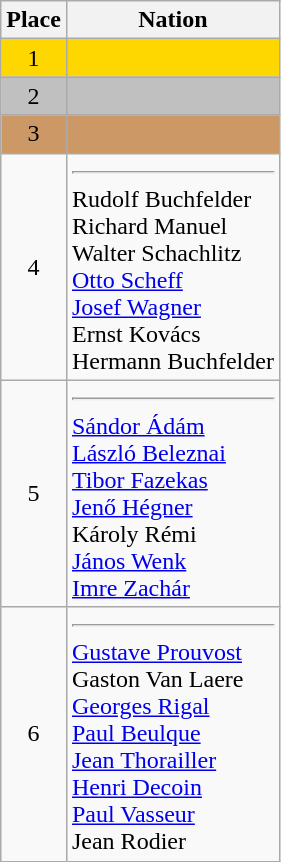<table class="wikitable">
<tr>
<th>Place</th>
<th>Nation</th>
</tr>
<tr align=center bgcolor=gold>
<td>1</td>
<td align=left></td>
</tr>
<tr align=center bgcolor=silver>
<td>2</td>
<td align=left></td>
</tr>
<tr align=center bgcolor=cc9966>
<td>3</td>
<td align=left></td>
</tr>
<tr align=center>
<td>4</td>
<td align=left><hr>Rudolf Buchfelder<br>Richard Manuel<br>Walter Schachlitz<br><a href='#'>Otto Scheff</a><br><a href='#'>Josef Wagner</a><br>Ernst Kovács<br>Hermann Buchfelder</td>
</tr>
<tr align=center>
<td>5</td>
<td align=left><hr><a href='#'>Sándor Ádám</a><br><a href='#'>László Beleznai</a><br><a href='#'>Tibor Fazekas</a><br><a href='#'>Jenő Hégner</a><br>Károly Rémi<br><a href='#'>János Wenk</a><br><a href='#'>Imre Zachár</a></td>
</tr>
<tr align=center>
<td>6</td>
<td align=left><hr><a href='#'>Gustave Prouvost</a><br>Gaston Van Laere<br><a href='#'>Georges Rigal</a><br><a href='#'>Paul Beulque</a><br><a href='#'>Jean Thorailler</a><br><a href='#'>Henri Decoin</a><br><a href='#'>Paul Vasseur</a><br>Jean Rodier</td>
</tr>
</table>
